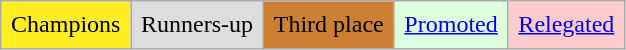<table class="wikitable">
<tr>
<td style="background-color:#FE2;padding:0.4em">Champions</td>
<td style="background-color:#DDD;padding:0.4em">Runners-up</td>
<td style="background-color:#CD7F32;padding:0.4em">Third place</td>
<td style="background-color:#DFD;padding:0.4em"><a href='#'>Promoted</a></td>
<td style="background-color:#FCC;padding:0.4em"><a href='#'>Relegated</a></td>
</tr>
</table>
